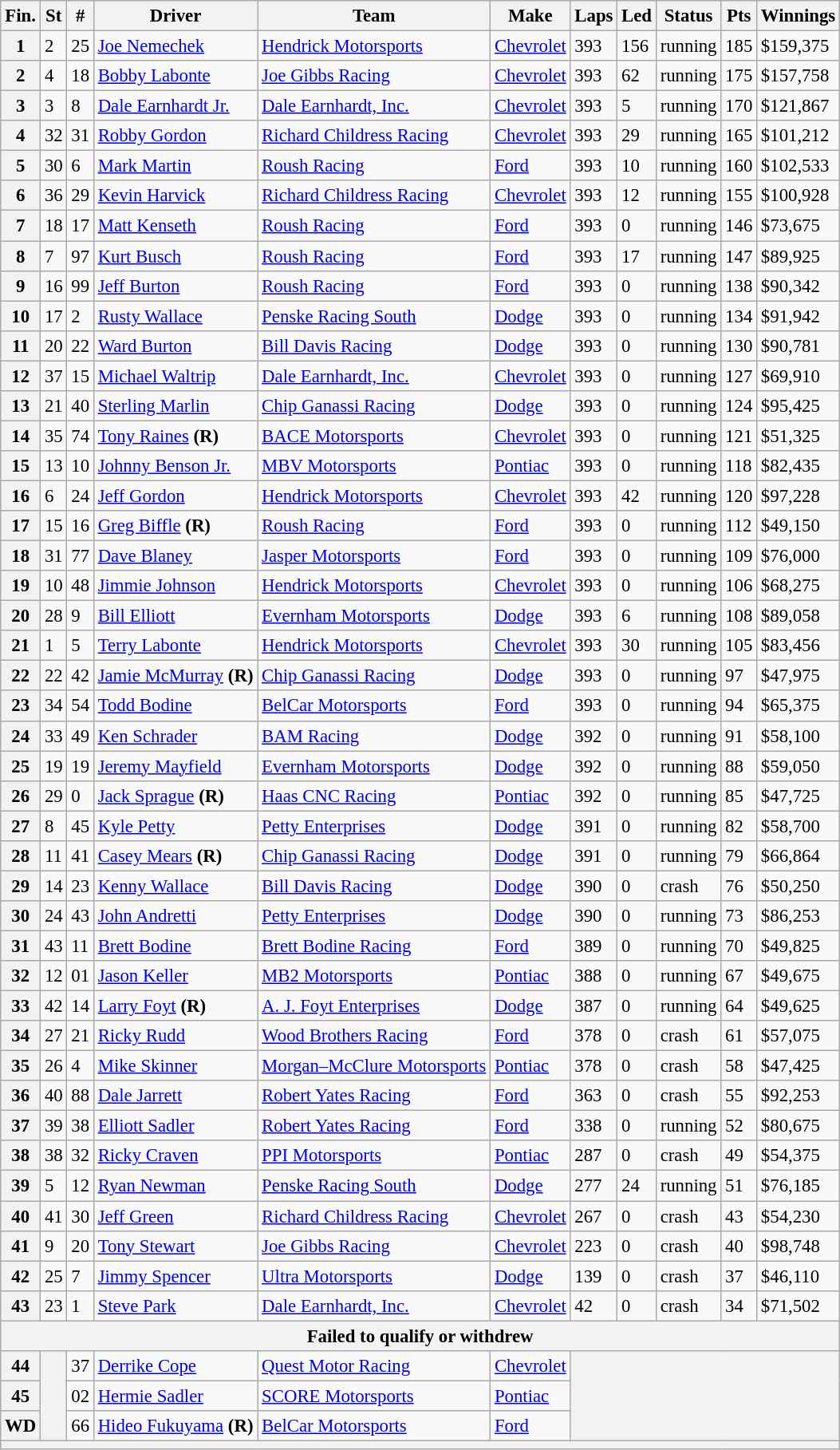<table class="wikitable" style="font-size:95%">
<tr>
<th>Fin.</th>
<th>St</th>
<th>#</th>
<th>Driver</th>
<th>Team</th>
<th>Make</th>
<th>Laps</th>
<th>Led</th>
<th>Status</th>
<th>Pts</th>
<th>Winnings</th>
</tr>
<tr>
<th>1</th>
<td>2</td>
<td>25</td>
<td><a href='#'>Joe Nemechek</a></td>
<td><a href='#'>Hendrick Motorsports</a></td>
<td><a href='#'>Chevrolet</a></td>
<td>393</td>
<td>156</td>
<td>running</td>
<td>185</td>
<td>$159,375</td>
</tr>
<tr>
<th>2</th>
<td>4</td>
<td>18</td>
<td><a href='#'>Bobby Labonte</a></td>
<td><a href='#'>Joe Gibbs Racing</a></td>
<td><a href='#'>Chevrolet</a></td>
<td>393</td>
<td>62</td>
<td>running</td>
<td>175</td>
<td>$157,758</td>
</tr>
<tr>
<th>3</th>
<td>3</td>
<td>8</td>
<td><a href='#'>Dale Earnhardt Jr.</a></td>
<td><a href='#'>Dale Earnhardt, Inc.</a></td>
<td><a href='#'>Chevrolet</a></td>
<td>393</td>
<td>5</td>
<td>running</td>
<td>170</td>
<td>$121,867</td>
</tr>
<tr>
<th>4</th>
<td>32</td>
<td>31</td>
<td><a href='#'>Robby Gordon</a></td>
<td><a href='#'>Richard Childress Racing</a></td>
<td><a href='#'>Chevrolet</a></td>
<td>393</td>
<td>29</td>
<td>running</td>
<td>165</td>
<td>$101,212</td>
</tr>
<tr>
<th>5</th>
<td>30</td>
<td>6</td>
<td><a href='#'>Mark Martin</a></td>
<td><a href='#'>Roush Racing</a></td>
<td><a href='#'>Ford</a></td>
<td>393</td>
<td>10</td>
<td>running</td>
<td>160</td>
<td>$102,533</td>
</tr>
<tr>
<th>6</th>
<td>36</td>
<td>29</td>
<td><a href='#'>Kevin Harvick</a></td>
<td><a href='#'>Richard Childress Racing</a></td>
<td><a href='#'>Chevrolet</a></td>
<td>393</td>
<td>12</td>
<td>running</td>
<td>155</td>
<td>$100,928</td>
</tr>
<tr>
<th>7</th>
<td>18</td>
<td>17</td>
<td><a href='#'>Matt Kenseth</a></td>
<td><a href='#'>Roush Racing</a></td>
<td><a href='#'>Ford</a></td>
<td>393</td>
<td>0</td>
<td>running</td>
<td>146</td>
<td>$73,675</td>
</tr>
<tr>
<th>8</th>
<td>7</td>
<td>97</td>
<td><a href='#'>Kurt Busch</a></td>
<td><a href='#'>Roush Racing</a></td>
<td><a href='#'>Ford</a></td>
<td>393</td>
<td>17</td>
<td>running</td>
<td>147</td>
<td>$89,925</td>
</tr>
<tr>
<th>9</th>
<td>16</td>
<td>99</td>
<td><a href='#'>Jeff Burton</a></td>
<td><a href='#'>Roush Racing</a></td>
<td><a href='#'>Ford</a></td>
<td>393</td>
<td>0</td>
<td>running</td>
<td>138</td>
<td>$90,342</td>
</tr>
<tr>
<th>10</th>
<td>17</td>
<td>2</td>
<td><a href='#'>Rusty Wallace</a></td>
<td><a href='#'>Penske Racing South</a></td>
<td><a href='#'>Dodge</a></td>
<td>393</td>
<td>0</td>
<td>running</td>
<td>134</td>
<td>$91,942</td>
</tr>
<tr>
<th>11</th>
<td>20</td>
<td>22</td>
<td><a href='#'>Ward Burton</a></td>
<td><a href='#'>Bill Davis Racing</a></td>
<td><a href='#'>Dodge</a></td>
<td>393</td>
<td>0</td>
<td>running</td>
<td>130</td>
<td>$90,781</td>
</tr>
<tr>
<th>12</th>
<td>37</td>
<td>15</td>
<td><a href='#'>Michael Waltrip</a></td>
<td><a href='#'>Dale Earnhardt, Inc.</a></td>
<td><a href='#'>Chevrolet</a></td>
<td>393</td>
<td>0</td>
<td>running</td>
<td>127</td>
<td>$69,910</td>
</tr>
<tr>
<th>13</th>
<td>21</td>
<td>40</td>
<td><a href='#'>Sterling Marlin</a></td>
<td><a href='#'>Chip Ganassi Racing</a></td>
<td><a href='#'>Dodge</a></td>
<td>393</td>
<td>0</td>
<td>running</td>
<td>124</td>
<td>$95,425</td>
</tr>
<tr>
<th>14</th>
<td>35</td>
<td>74</td>
<td><a href='#'>Tony Raines</a> <strong>(R)</strong></td>
<td><a href='#'>BACE Motorsports</a></td>
<td><a href='#'>Chevrolet</a></td>
<td>393</td>
<td>0</td>
<td>running</td>
<td>121</td>
<td>$51,325</td>
</tr>
<tr>
<th>15</th>
<td>13</td>
<td>10</td>
<td><a href='#'>Johnny Benson Jr.</a></td>
<td><a href='#'>MBV Motorsports</a></td>
<td><a href='#'>Pontiac</a></td>
<td>393</td>
<td>0</td>
<td>running</td>
<td>118</td>
<td>$82,435</td>
</tr>
<tr>
<th>16</th>
<td>6</td>
<td>24</td>
<td><a href='#'>Jeff Gordon</a></td>
<td><a href='#'>Hendrick Motorsports</a></td>
<td><a href='#'>Chevrolet</a></td>
<td>393</td>
<td>42</td>
<td>running</td>
<td>120</td>
<td>$97,228</td>
</tr>
<tr>
<th>17</th>
<td>15</td>
<td>16</td>
<td><a href='#'>Greg Biffle</a> <strong>(R)</strong></td>
<td><a href='#'>Roush Racing</a></td>
<td><a href='#'>Ford</a></td>
<td>393</td>
<td>0</td>
<td>running</td>
<td>112</td>
<td>$49,150</td>
</tr>
<tr>
<th>18</th>
<td>31</td>
<td>77</td>
<td><a href='#'>Dave Blaney</a></td>
<td><a href='#'>Jasper Motorsports</a></td>
<td><a href='#'>Ford</a></td>
<td>393</td>
<td>0</td>
<td>running</td>
<td>109</td>
<td>$76,000</td>
</tr>
<tr>
<th>19</th>
<td>10</td>
<td>48</td>
<td><a href='#'>Jimmie Johnson</a></td>
<td><a href='#'>Hendrick Motorsports</a></td>
<td><a href='#'>Chevrolet</a></td>
<td>393</td>
<td>0</td>
<td>running</td>
<td>106</td>
<td>$68,275</td>
</tr>
<tr>
<th>20</th>
<td>28</td>
<td>9</td>
<td><a href='#'>Bill Elliott</a></td>
<td><a href='#'>Evernham Motorsports</a></td>
<td><a href='#'>Dodge</a></td>
<td>393</td>
<td>6</td>
<td>running</td>
<td>108</td>
<td>$89,058</td>
</tr>
<tr>
<th>21</th>
<td>1</td>
<td>5</td>
<td><a href='#'>Terry Labonte</a></td>
<td><a href='#'>Hendrick Motorsports</a></td>
<td><a href='#'>Chevrolet</a></td>
<td>393</td>
<td>30</td>
<td>running</td>
<td>105</td>
<td>$83,456</td>
</tr>
<tr>
<th>22</th>
<td>22</td>
<td>42</td>
<td><a href='#'>Jamie McMurray</a> <strong>(R)</strong></td>
<td><a href='#'>Chip Ganassi Racing</a></td>
<td><a href='#'>Dodge</a></td>
<td>393</td>
<td>0</td>
<td>running</td>
<td>97</td>
<td>$47,975</td>
</tr>
<tr>
<th>23</th>
<td>34</td>
<td>54</td>
<td><a href='#'>Todd Bodine</a></td>
<td><a href='#'>BelCar Motorsports</a></td>
<td><a href='#'>Ford</a></td>
<td>393</td>
<td>0</td>
<td>running</td>
<td>94</td>
<td>$65,375</td>
</tr>
<tr>
<th>24</th>
<td>33</td>
<td>49</td>
<td><a href='#'>Ken Schrader</a></td>
<td><a href='#'>BAM Racing</a></td>
<td><a href='#'>Dodge</a></td>
<td>392</td>
<td>0</td>
<td>running</td>
<td>91</td>
<td>$58,100</td>
</tr>
<tr>
<th>25</th>
<td>19</td>
<td>19</td>
<td><a href='#'>Jeremy Mayfield</a></td>
<td><a href='#'>Evernham Motorsports</a></td>
<td><a href='#'>Dodge</a></td>
<td>392</td>
<td>0</td>
<td>running</td>
<td>88</td>
<td>$59,050</td>
</tr>
<tr>
<th>26</th>
<td>29</td>
<td>0</td>
<td><a href='#'>Jack Sprague</a> <strong>(R)</strong></td>
<td><a href='#'>Haas CNC Racing</a></td>
<td><a href='#'>Pontiac</a></td>
<td>392</td>
<td>0</td>
<td>running</td>
<td>85</td>
<td>$47,725</td>
</tr>
<tr>
<th>27</th>
<td>8</td>
<td>45</td>
<td><a href='#'>Kyle Petty</a></td>
<td><a href='#'>Petty Enterprises</a></td>
<td><a href='#'>Dodge</a></td>
<td>391</td>
<td>0</td>
<td>running</td>
<td>82</td>
<td>$58,700</td>
</tr>
<tr>
<th>28</th>
<td>11</td>
<td>41</td>
<td><a href='#'>Casey Mears</a> <strong>(R)</strong></td>
<td><a href='#'>Chip Ganassi Racing</a></td>
<td><a href='#'>Dodge</a></td>
<td>391</td>
<td>0</td>
<td>running</td>
<td>79</td>
<td>$66,864</td>
</tr>
<tr>
<th>29</th>
<td>14</td>
<td>23</td>
<td><a href='#'>Kenny Wallace</a></td>
<td><a href='#'>Bill Davis Racing</a></td>
<td><a href='#'>Dodge</a></td>
<td>390</td>
<td>0</td>
<td>crash</td>
<td>76</td>
<td>$50,250</td>
</tr>
<tr>
<th>30</th>
<td>24</td>
<td>43</td>
<td><a href='#'>John Andretti</a></td>
<td><a href='#'>Petty Enterprises</a></td>
<td><a href='#'>Dodge</a></td>
<td>390</td>
<td>0</td>
<td>running</td>
<td>73</td>
<td>$86,253</td>
</tr>
<tr>
<th>31</th>
<td>43</td>
<td>11</td>
<td><a href='#'>Brett Bodine</a></td>
<td><a href='#'>Brett Bodine Racing</a></td>
<td><a href='#'>Ford</a></td>
<td>389</td>
<td>0</td>
<td>running</td>
<td>70</td>
<td>$49,825</td>
</tr>
<tr>
<th>32</th>
<td>12</td>
<td>01</td>
<td><a href='#'>Jason Keller</a></td>
<td><a href='#'>MB2 Motorsports</a></td>
<td><a href='#'>Pontiac</a></td>
<td>388</td>
<td>0</td>
<td>running</td>
<td>67</td>
<td>$49,675</td>
</tr>
<tr>
<th>33</th>
<td>42</td>
<td>14</td>
<td><a href='#'>Larry Foyt</a> <strong>(R)</strong></td>
<td><a href='#'>A. J. Foyt Enterprises</a></td>
<td><a href='#'>Dodge</a></td>
<td>387</td>
<td>0</td>
<td>running</td>
<td>64</td>
<td>$49,625</td>
</tr>
<tr>
<th>34</th>
<td>27</td>
<td>21</td>
<td><a href='#'>Ricky Rudd</a></td>
<td><a href='#'>Wood Brothers Racing</a></td>
<td><a href='#'>Ford</a></td>
<td>378</td>
<td>0</td>
<td>crash</td>
<td>61</td>
<td>$57,075</td>
</tr>
<tr>
<th>35</th>
<td>26</td>
<td>4</td>
<td><a href='#'>Mike Skinner</a></td>
<td><a href='#'>Morgan–McClure Motorsports</a></td>
<td><a href='#'>Pontiac</a></td>
<td>378</td>
<td>0</td>
<td>crash</td>
<td>58</td>
<td>$47,425</td>
</tr>
<tr>
<th>36</th>
<td>40</td>
<td>88</td>
<td><a href='#'>Dale Jarrett</a></td>
<td><a href='#'>Robert Yates Racing</a></td>
<td><a href='#'>Ford</a></td>
<td>363</td>
<td>0</td>
<td>crash</td>
<td>55</td>
<td>$92,253</td>
</tr>
<tr>
<th>37</th>
<td>39</td>
<td>38</td>
<td><a href='#'>Elliott Sadler</a></td>
<td><a href='#'>Robert Yates Racing</a></td>
<td><a href='#'>Ford</a></td>
<td>338</td>
<td>0</td>
<td>running</td>
<td>52</td>
<td>$80,675</td>
</tr>
<tr>
<th>38</th>
<td>38</td>
<td>32</td>
<td><a href='#'>Ricky Craven</a></td>
<td><a href='#'>PPI Motorsports</a></td>
<td><a href='#'>Pontiac</a></td>
<td>287</td>
<td>0</td>
<td>crash</td>
<td>49</td>
<td>$54,375</td>
</tr>
<tr>
<th>39</th>
<td>5</td>
<td>12</td>
<td><a href='#'>Ryan Newman</a></td>
<td><a href='#'>Penske Racing South</a></td>
<td><a href='#'>Dodge</a></td>
<td>277</td>
<td>24</td>
<td>running</td>
<td>51</td>
<td>$76,185</td>
</tr>
<tr>
<th>40</th>
<td>41</td>
<td>30</td>
<td><a href='#'>Jeff Green</a></td>
<td><a href='#'>Richard Childress Racing</a></td>
<td><a href='#'>Chevrolet</a></td>
<td>267</td>
<td>0</td>
<td>crash</td>
<td>43</td>
<td>$54,230</td>
</tr>
<tr>
<th>41</th>
<td>9</td>
<td>20</td>
<td><a href='#'>Tony Stewart</a></td>
<td><a href='#'>Joe Gibbs Racing</a></td>
<td><a href='#'>Chevrolet</a></td>
<td>223</td>
<td>0</td>
<td>crash</td>
<td>40</td>
<td>$98,748</td>
</tr>
<tr>
<th>42</th>
<td>25</td>
<td>7</td>
<td><a href='#'>Jimmy Spencer</a></td>
<td><a href='#'>Ultra Motorsports</a></td>
<td><a href='#'>Dodge</a></td>
<td>139</td>
<td>0</td>
<td>crash</td>
<td>37</td>
<td>$46,110</td>
</tr>
<tr>
<th>43</th>
<td>23</td>
<td>1</td>
<td><a href='#'>Steve Park</a></td>
<td><a href='#'>Dale Earnhardt, Inc.</a></td>
<td><a href='#'>Chevrolet</a></td>
<td>42</td>
<td>0</td>
<td>crash</td>
<td>34</td>
<td>$71,502</td>
</tr>
<tr>
<th colspan="11">Failed to qualify or withdrew</th>
</tr>
<tr>
<th>44</th>
<th rowspan="3"></th>
<td>37</td>
<td><a href='#'>Derrike Cope</a></td>
<td><a href='#'>Quest Motor Racing</a></td>
<td><a href='#'>Chevrolet</a></td>
<th colspan="5" rowspan="3"></th>
</tr>
<tr>
<th>45</th>
<td>02</td>
<td><a href='#'>Hermie Sadler</a></td>
<td><a href='#'>SCORE Motorsports</a></td>
<td><a href='#'>Pontiac</a></td>
</tr>
<tr>
<th>WD</th>
<td>66</td>
<td><a href='#'>Hideo Fukuyama</a> <strong>(R)</strong></td>
<td><a href='#'>BelCar Motorsports</a></td>
<td><a href='#'>Ford</a></td>
</tr>
<tr>
<th colspan="11"></th>
</tr>
</table>
